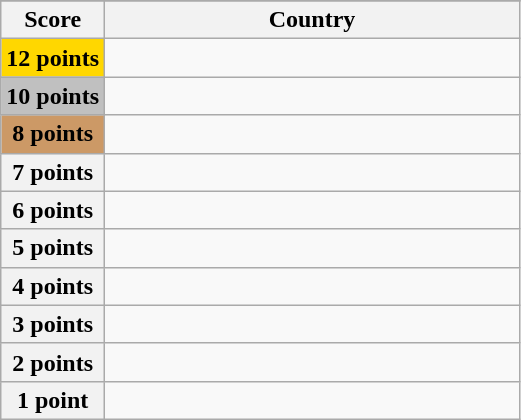<table class="wikitable">
<tr>
</tr>
<tr>
<th scope="col" width="20%">Score</th>
<th scope="col">Country</th>
</tr>
<tr>
<th scope="row" style="background:gold">12 points</th>
<td></td>
</tr>
<tr>
<th scope="row" style="background:silver">10 points</th>
<td></td>
</tr>
<tr>
<th scope="row" style="background:#CC9966">8 points</th>
<td></td>
</tr>
<tr>
<th scope="row">7 points</th>
<td></td>
</tr>
<tr>
<th scope="row">6 points</th>
<td></td>
</tr>
<tr>
<th scope="row">5 points</th>
<td></td>
</tr>
<tr>
<th scope="row">4 points</th>
<td></td>
</tr>
<tr>
<th scope="row">3 points</th>
<td></td>
</tr>
<tr>
<th scope="row">2 points</th>
<td></td>
</tr>
<tr>
<th scope="row">1 point</th>
<td></td>
</tr>
</table>
